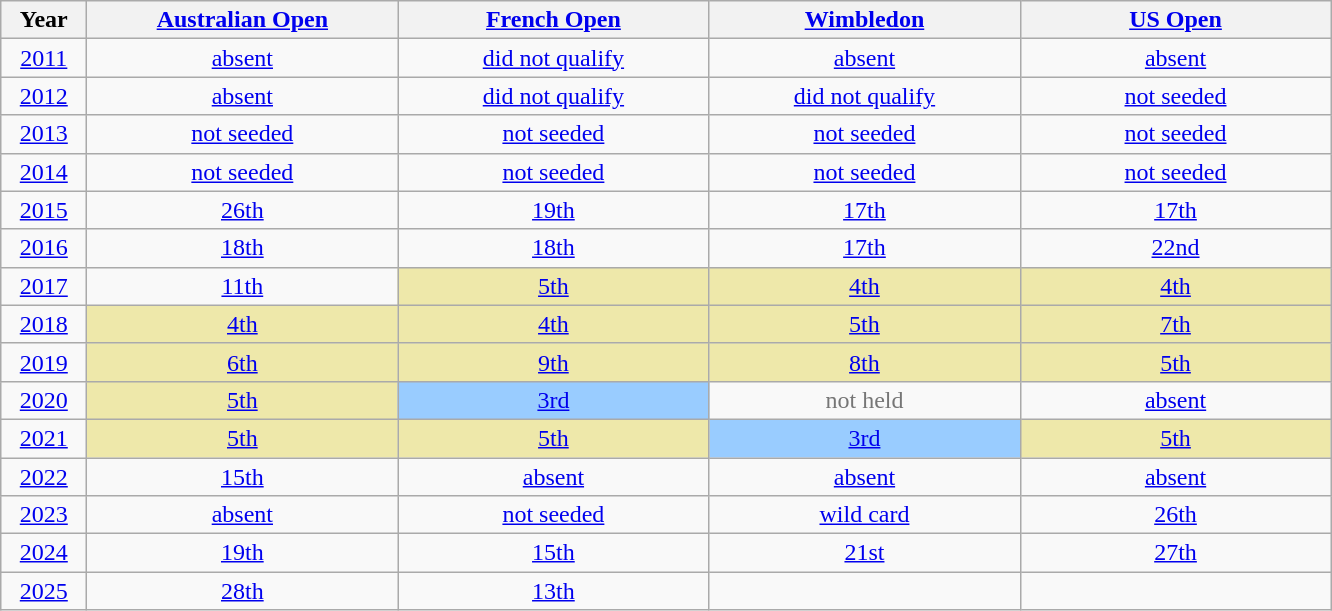<table class=wikitable style=text-align:center>
<tr>
<th width=50>Year</th>
<th width=200><a href='#'>Australian Open</a></th>
<th width=200><a href='#'>French Open</a></th>
<th width=200><a href='#'>Wimbledon</a></th>
<th width=200><a href='#'>US Open</a></th>
</tr>
<tr>
<td><a href='#'>2011</a></td>
<td><a href='#'>absent</a></td>
<td><a href='#'>did not qualify</a></td>
<td><a href='#'>absent</a></td>
<td><a href='#'>absent</a></td>
</tr>
<tr>
<td><a href='#'>2012</a></td>
<td><a href='#'>absent</a></td>
<td><a href='#'>did not qualify</a></td>
<td><a href='#'>did not qualify</a></td>
<td><a href='#'>not seeded</a></td>
</tr>
<tr>
<td><a href='#'>2013</a></td>
<td><a href='#'>not seeded</a></td>
<td><a href='#'>not seeded</a></td>
<td><a href='#'>not seeded</a></td>
<td><a href='#'>not seeded</a></td>
</tr>
<tr>
<td><a href='#'>2014</a></td>
<td><a href='#'>not seeded</a></td>
<td><a href='#'>not seeded</a></td>
<td><a href='#'>not seeded</a></td>
<td><a href='#'>not seeded</a></td>
</tr>
<tr>
<td><a href='#'>2015</a></td>
<td><a href='#'>26th</a></td>
<td><a href='#'>19th</a></td>
<td><a href='#'>17th</a></td>
<td><a href='#'>17th</a></td>
</tr>
<tr>
<td><a href='#'>2016</a></td>
<td><a href='#'>18th</a></td>
<td><a href='#'>18th</a></td>
<td><a href='#'>17th</a></td>
<td><a href='#'>22nd</a></td>
</tr>
<tr>
<td><a href='#'>2017</a></td>
<td><a href='#'>11th</a></td>
<td bgcolor=eee8aa><a href='#'>5th</a></td>
<td bgcolor=eee8aa><a href='#'>4th</a></td>
<td bgcolor=eee8aa><a href='#'>4th</a></td>
</tr>
<tr>
<td><a href='#'>2018</a></td>
<td bgcolor=eee8aa><a href='#'>4th</a></td>
<td bgcolor=eee8aa><a href='#'>4th</a></td>
<td bgcolor=eee8aa><a href='#'>5th</a></td>
<td bgcolor=eee8aa><a href='#'>7th</a></td>
</tr>
<tr>
<td><a href='#'>2019</a></td>
<td bgcolor=eee8aa><a href='#'>6th</a></td>
<td bgcolor=eee8aa><a href='#'>9th</a></td>
<td bgcolor=eee8aa><a href='#'>8th</a></td>
<td bgcolor=eee8aa><a href='#'>5th</a></td>
</tr>
<tr>
<td><a href='#'>2020</a></td>
<td bgcolor=eee8aa><a href='#'>5th</a></td>
<td bgcolor=99ccff><a href='#'>3rd</a></td>
<td style="color:#767676;">not held</td>
<td><a href='#'>absent</a></td>
</tr>
<tr>
<td><a href='#'>2021</a></td>
<td bgcolor=eee8aa><a href='#'>5th</a></td>
<td bgcolor=eee8aa><a href='#'>5th</a></td>
<td bgcolor=99ccff><a href='#'>3rd</a></td>
<td bgcolor=eee8aa><a href='#'>5th</a></td>
</tr>
<tr>
<td><a href='#'>2022</a></td>
<td><a href='#'>15th</a></td>
<td><a href='#'>absent</a></td>
<td><a href='#'>absent</a></td>
<td><a href='#'>absent</a></td>
</tr>
<tr>
<td><a href='#'>2023</a></td>
<td><a href='#'>absent</a></td>
<td><a href='#'>not seeded</a></td>
<td><a href='#'>wild card</a></td>
<td><a href='#'>26th</a></td>
</tr>
<tr>
<td><a href='#'>2024</a></td>
<td><a href='#'>19th</a></td>
<td><a href='#'>15th</a></td>
<td><a href='#'>21st</a></td>
<td><a href='#'>27th</a></td>
</tr>
<tr>
<td><a href='#'>2025</a></td>
<td><a href='#'>28th</a></td>
<td><a href='#'>13th</a></td>
<td></td>
<td></td>
</tr>
</table>
